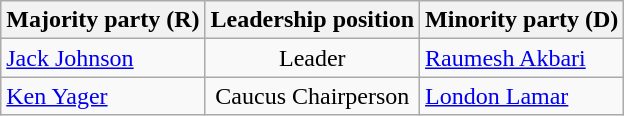<table class="wikitable">
<tr>
<th>Majority party (R)</th>
<th align=center>Leadership position</th>
<th>Minority party (D)</th>
</tr>
<tr>
<td><a href='#'>Jack Johnson</a></td>
<td style="text-align:center;">Leader</td>
<td><a href='#'>Raumesh Akbari</a></td>
</tr>
<tr>
<td><a href='#'>Ken Yager</a></td>
<td style="text-align:center;">Caucus Chairperson</td>
<td><a href='#'>London Lamar</a></td>
</tr>
</table>
